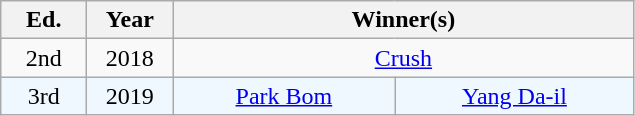<table class="wikitable" style="text-align:center">
<tr>
<th width="50">Ed.</th>
<th width="50">Year</th>
<th width="300" colspan="2">Winner(s)</th>
</tr>
<tr>
<td>2nd</td>
<td>2018</td>
<td colspan=2><a href='#'>Crush</a></td>
</tr>
<tr style="background:#f0f8ff;">
<td>3rd</td>
<td>2019</td>
<td><a href='#'>Park Bom</a></td>
<td><a href='#'>Yang Da-il</a></td>
</tr>
</table>
